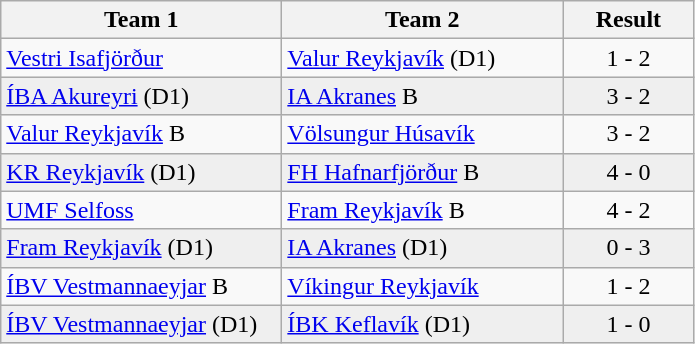<table class="wikitable">
<tr>
<th width="180">Team 1</th>
<th width="180">Team 2</th>
<th width="80">Result</th>
</tr>
<tr>
<td><a href='#'>Vestri Isafjörður</a></td>
<td><a href='#'>Valur Reykjavík</a> (D1)</td>
<td align="center">1 - 2</td>
</tr>
<tr style="background:#EFEFEF">
<td><a href='#'>ÍBA Akureyri</a> (D1)</td>
<td><a href='#'>IA Akranes</a> B</td>
<td align="center">3 - 2</td>
</tr>
<tr>
<td><a href='#'>Valur Reykjavík</a> B</td>
<td><a href='#'>Völsungur Húsavík</a></td>
<td align="center">3 - 2</td>
</tr>
<tr style="background:#EFEFEF">
<td><a href='#'>KR Reykjavík</a> (D1)</td>
<td><a href='#'>FH Hafnarfjörður</a> B</td>
<td align="center">4 - 0</td>
</tr>
<tr>
<td><a href='#'>UMF Selfoss</a></td>
<td><a href='#'>Fram Reykjavík</a> B</td>
<td align="center">4 - 2</td>
</tr>
<tr style="background:#EFEFEF">
<td><a href='#'>Fram Reykjavík</a> (D1)</td>
<td><a href='#'>IA Akranes</a> (D1)</td>
<td align="center">0 - 3</td>
</tr>
<tr>
<td><a href='#'>ÍBV Vestmannaeyjar</a> B</td>
<td><a href='#'>Víkingur Reykjavík</a></td>
<td align="center">1 - 2</td>
</tr>
<tr style="background:#EFEFEF">
<td><a href='#'>ÍBV Vestmannaeyjar</a> (D1)</td>
<td><a href='#'>ÍBK Keflavík</a> (D1)</td>
<td align="center">1 - 0</td>
</tr>
</table>
